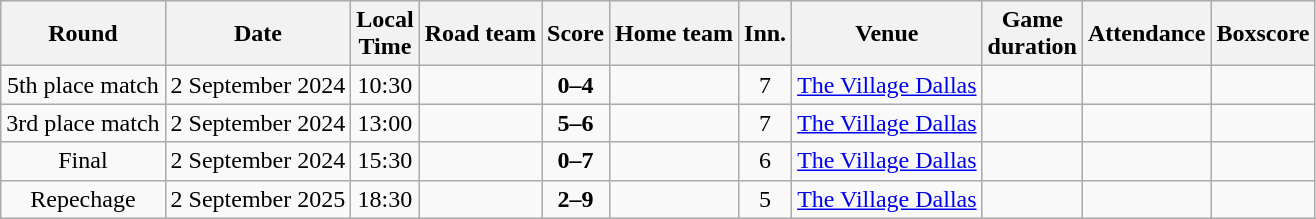<table class="wikitable" style="text-align:center">
<tr>
<th>Round</th>
<th>Date</th>
<th>Local<br>Time</th>
<th>Road team</th>
<th>Score</th>
<th>Home team</th>
<th>Inn.</th>
<th>Venue</th>
<th>Game<br>duration</th>
<th>Attendance</th>
<th>Boxscore</th>
</tr>
<tr>
<td>5th place match</td>
<td>2 September 2024</td>
<td>10:30</td>
<td align=right></td>
<td><strong>0–4</strong></td>
<td align=left><strong></strong></td>
<td>7</td>
<td><a href='#'>The Village Dallas</a></td>
<td></td>
<td></td>
<td></td>
</tr>
<tr>
<td>3rd place match</td>
<td>2 September 2024</td>
<td>13:00</td>
<td align=right></td>
<td><strong>5–6</strong></td>
<td align=left><strong></strong></td>
<td>7</td>
<td><a href='#'>The Village Dallas</a></td>
<td></td>
<td></td>
<td></td>
</tr>
<tr>
<td>Final</td>
<td>2 September 2024</td>
<td>15:30</td>
<td align=right></td>
<td><strong>0–7</strong></td>
<td align=left><strong></strong></td>
<td>6</td>
<td><a href='#'>The Village Dallas</a></td>
<td></td>
<td></td>
<td></td>
</tr>
<tr>
<td>Repechage</td>
<td>2 September 2025</td>
<td>18:30</td>
<td align=right></td>
<td><strong>2–9</strong></td>
<td align=left><strong></strong></td>
<td>5</td>
<td><a href='#'>The Village Dallas</a></td>
<td></td>
<td></td>
<td></td>
</tr>
</table>
